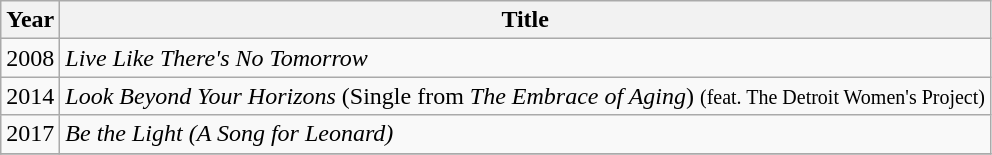<table class=wikitable>
<tr>
<th>Year</th>
<th>Title</th>
</tr>
<tr>
<td>2008</td>
<td><em>Live Like There's No Tomorrow</em></td>
</tr>
<tr>
<td>2014</td>
<td><em>Look Beyond Your Horizons</em> (Single from <em>The Embrace of Aging</em>) <small>(feat. The Detroit Women's Project)</small></td>
</tr>
<tr>
<td>2017</td>
<td><em>Be the Light (A Song for Leonard)</em></td>
</tr>
<tr>
</tr>
</table>
